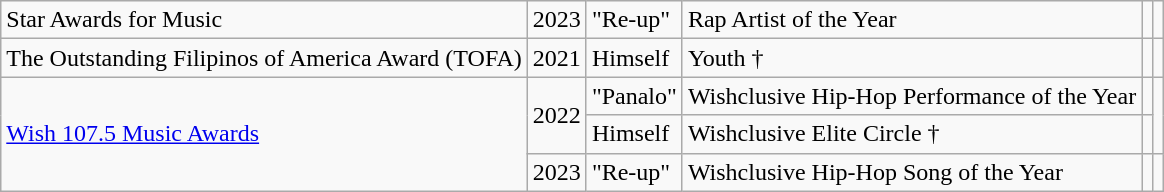<table class="wikitable sortable">
<tr>
<td>Star Awards for Music</td>
<td>2023</td>
<td>"Re-up"</td>
<td>Rap Artist of the Year</td>
<td></td>
<td></td>
</tr>
<tr>
<td>The Outstanding Filipinos of America Award (TOFA)</td>
<td>2021</td>
<td>Himself</td>
<td>Youth †</td>
<td></td>
<td></td>
</tr>
<tr>
<td rowspan="3"><a href='#'>Wish 107.5 Music Awards</a></td>
<td rowspan="2">2022</td>
<td>"Panalo"</td>
<td>Wishclusive Hip-Hop Performance of the Year</td>
<td></td>
<td rowspan="2"></td>
</tr>
<tr>
<td>Himself</td>
<td>Wishclusive Elite Circle †</td>
<td></td>
</tr>
<tr>
<td>2023</td>
<td>"Re-up"</td>
<td>Wishclusive Hip-Hop Song of the Year</td>
<td></td>
<td></td>
</tr>
</table>
